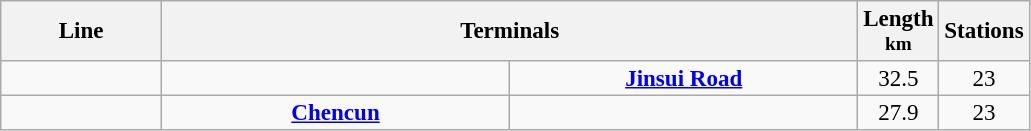<table class="wikitable" style="cell-padding:1.5; font-size:96%; text-align:center;">
<tr>
<th data-sort-type="text"style="width:100px;">Line</th>
<th class="unsortable" colspan="2" style="width:400px; line-height:1.05">Terminals</th>
<th style="line-height:1.05">Length<br><small>km</small></th>
<th style="line-height:1.05">Stations</th>
</tr>
<tr>
<td style="text-align:center; line-height:1.05"></td>
<td style="text-align:center; width:225px; line-height:1.05"><strong></strong></td>
<td style="text-align:center; width:225px; line-height:1.05"><strong><a href='#'>Jinsui Road</a></strong></td>
<td style="text-align:center; line-height:1.05">32.5</td>
<td style="text-align:center; line-height:1.05">23</td>
</tr>
<tr>
<td style="text-align:center; line-height:1.05"></td>
<td style="text-align:center; width:225px; line-height:1.05"><strong><a href='#'>Chencun</a></strong></td>
<td style="text-align:center; width:225px; line-height:1.05"><strong></strong></td>
<td style="text-align:center; line-height:1.05">27.9</td>
<td style="text-align:center; line-height:1.05">23<br></td>
</tr>
</table>
